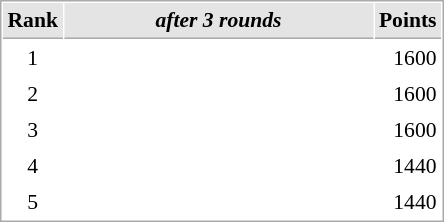<table cellspacing="1" cellpadding="3" style="border:1px solid #aaa; font-size:90%;">
<tr style="background:#e4e4e4;">
<th style="border-bottom:1px solid #aaa; width:10px;">Rank</th>
<th style="border-bottom:1px solid #aaa; width:200px; white-space:nowrap;"><em>after 3 rounds</em> </th>
<th style="border-bottom:1px solid #aaa; width:20px;">Points</th>
</tr>
<tr>
<td align=center>1</td>
<td></td>
<td align=right>1600</td>
</tr>
<tr>
<td align=center>2</td>
<td></td>
<td align=right>1600</td>
</tr>
<tr>
<td align=center>3</td>
<td></td>
<td align=right>1600</td>
</tr>
<tr>
<td align=center>4</td>
<td></td>
<td align=right>1440</td>
</tr>
<tr>
<td align=center>5</td>
<td></td>
<td align=right>1440</td>
</tr>
</table>
